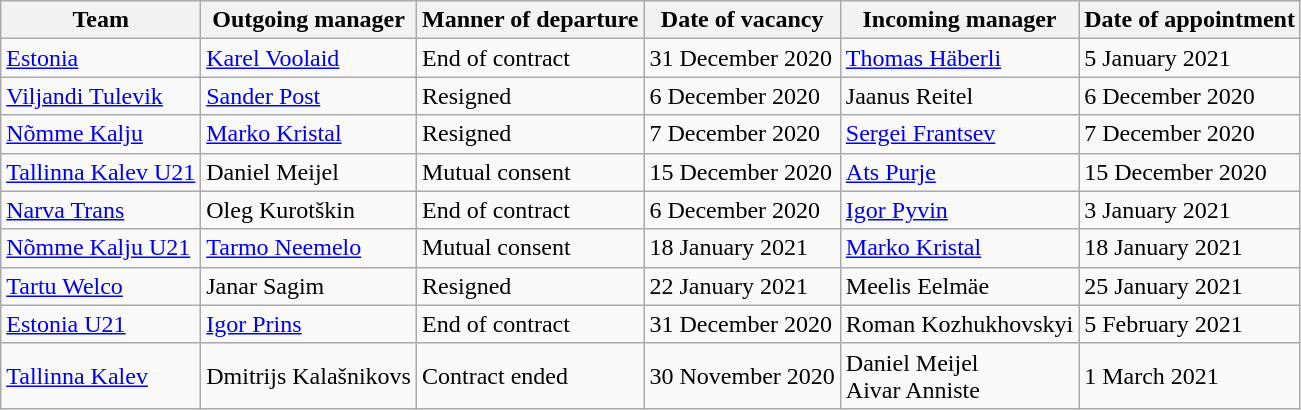<table class="wikitable">
<tr>
<th>Team</th>
<th>Outgoing manager</th>
<th>Manner of departure</th>
<th>Date of vacancy</th>
<th>Incoming manager</th>
<th>Date of appointment</th>
</tr>
<tr>
<td> <a href='#'>Estonia</a></td>
<td> <a href='#'>Karel Voolaid</a></td>
<td>End of contract</td>
<td>31 December 2020</td>
<td> <a href='#'>Thomas Häberli</a></td>
<td>5 January 2021</td>
</tr>
<tr>
<td><a href='#'>Viljandi Tulevik</a></td>
<td> <a href='#'>Sander Post</a></td>
<td>Resigned</td>
<td>6 December 2020</td>
<td> Jaanus Reitel</td>
<td>6 December 2020</td>
</tr>
<tr>
<td><a href='#'>Nõmme Kalju</a></td>
<td> <a href='#'>Marko Kristal</a></td>
<td>Resigned</td>
<td>7 December 2020</td>
<td> <a href='#'>Sergei Frantsev</a></td>
<td>7 December 2020</td>
</tr>
<tr>
<td><a href='#'>Tallinna Kalev U21</a></td>
<td> Daniel Meijel</td>
<td>Mutual consent</td>
<td>15 December 2020</td>
<td> <a href='#'>Ats Purje</a></td>
<td>15 December 2020</td>
</tr>
<tr>
<td><a href='#'>Narva Trans</a></td>
<td> Oleg Kurotškin</td>
<td>End of contract</td>
<td>6 December 2020</td>
<td> <a href='#'>Igor Pyvin</a></td>
<td>3 January 2021</td>
</tr>
<tr>
<td><a href='#'>Nõmme Kalju U21</a></td>
<td> <a href='#'>Tarmo Neemelo</a></td>
<td>Mutual consent</td>
<td>18 January 2021</td>
<td> <a href='#'>Marko Kristal</a></td>
<td>18 January 2021</td>
</tr>
<tr>
<td><a href='#'>Tartu Welco</a></td>
<td> Janar Sagim</td>
<td>Resigned</td>
<td>22 January 2021</td>
<td> Meelis Eelmäe</td>
<td>25 January 2021</td>
</tr>
<tr>
<td> <a href='#'>Estonia U21</a></td>
<td> <a href='#'>Igor Prins</a></td>
<td>End of contract</td>
<td>31 December 2020</td>
<td> Roman Kozhukhovskyi</td>
<td>5 February 2021</td>
</tr>
<tr>
<td><a href='#'>Tallinna Kalev</a></td>
<td> Dmitrijs Kalašnikovs</td>
<td>Contract ended</td>
<td>30 November 2020</td>
<td> Daniel Meijel<br> Aivar Anniste</td>
<td>1 March 2021</td>
</tr>
</table>
